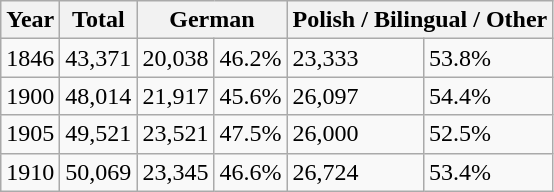<table class="wikitable">
<tr>
<th>Year</th>
<th>Total</th>
<th colspan="2">German</th>
<th colspan="2">Polish / Bilingual / Other</th>
</tr>
<tr>
<td>1846</td>
<td>43,371</td>
<td>20,038</td>
<td>46.2%</td>
<td>23,333</td>
<td>53.8%</td>
</tr>
<tr>
<td>1900</td>
<td>48,014</td>
<td>21,917</td>
<td>45.6%</td>
<td>26,097</td>
<td>54.4%</td>
</tr>
<tr>
<td>1905</td>
<td>49,521</td>
<td>23,521</td>
<td>47.5%</td>
<td>26,000</td>
<td>52.5%</td>
</tr>
<tr>
<td>1910</td>
<td>50,069</td>
<td>23,345</td>
<td>46.6%</td>
<td>26,724</td>
<td>53.4%</td>
</tr>
</table>
